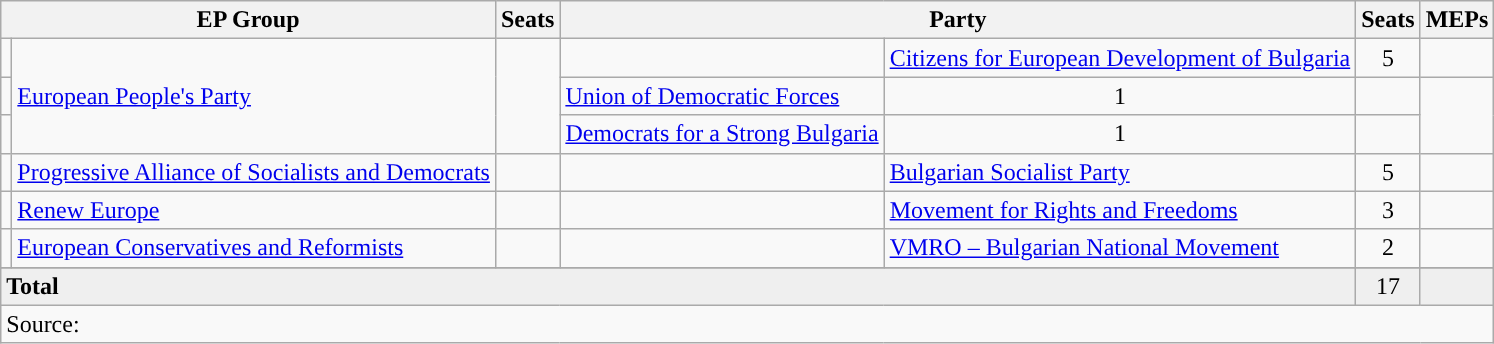<table class="wikitable">
<tr>
<th colspan=2>EP Group</th>
<th>Seats</th>
<th colspan=2>Party</th>
<th>Seats</th>
<th>MEPs</th>
</tr>
<tr>
<td></td>
<td rowspan="3"><a href='#'>European People's Party</a></td>
<td rowspan="3"></td>
<td style="background:"></td>
<td><a href='#'>Citizens for European Development of Bulgaria</a></td>
<td align=center>5</td>
<td></td>
</tr>
<tr>
<td style="background:"></td>
<td><a href='#'>Union of Democratic Forces</a></td>
<td align=center>1</td>
<td></td>
</tr>
<tr>
<td style="background:"></td>
<td><a href='#'>Democrats for a Strong Bulgaria</a></td>
<td align=center>1</td>
<td></td>
</tr>
<tr>
<td></td>
<td><a href='#'>Progressive Alliance of Socialists and Democrats</a></td>
<td></td>
<td style="background:"></td>
<td><a href='#'>Bulgarian Socialist Party</a></td>
<td align=center>5</td>
<td></td>
</tr>
<tr>
<td></td>
<td><a href='#'>Renew Europe</a></td>
<td></td>
<td style="background:"></td>
<td><a href='#'>Movement for Rights and Freedoms</a></td>
<td align=center>3</td>
<td></td>
</tr>
<tr>
<td></td>
<td><a href='#'>European Conservatives and Reformists</a></td>
<td></td>
<td style="background:"></td>
<td><a href='#'>VMRO – Bulgarian National Movement</a></td>
<td align=center>2</td>
<td></td>
</tr>
<tr>
</tr>
<tr bgcolor="EFEFEF">
<td colspan=5 align=left><strong>Total</strong></td>
<td align=center>17</td>
<td></td>
</tr>
<tr>
<td colspan="7">Source: </td>
</tr>
</table>
